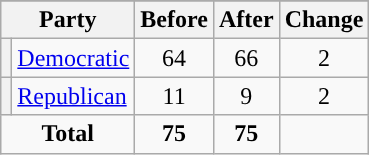<table class="wikitable" style="text-align:center;">
<tr>
</tr>
<tr>
<th colspan=2>Party</th>
<th>Before</th>
<th>After</th>
<th>Change</th>
</tr>
<tr>
<th style="background-color:"></th>
<td style="text-align:left;"><a href='#'>Democratic</a></td>
<td>64</td>
<td>66</td>
<td> 2</td>
</tr>
<tr>
<th style="background-color:"></th>
<td style="text-align:left;"><a href='#'>Republican</a></td>
<td>11</td>
<td>9</td>
<td> 2</td>
</tr>
<tr>
<td colspan=2><strong>Total</strong></td>
<td><strong>75</strong></td>
<td><strong>75</strong></td>
<td></td>
</tr>
</table>
